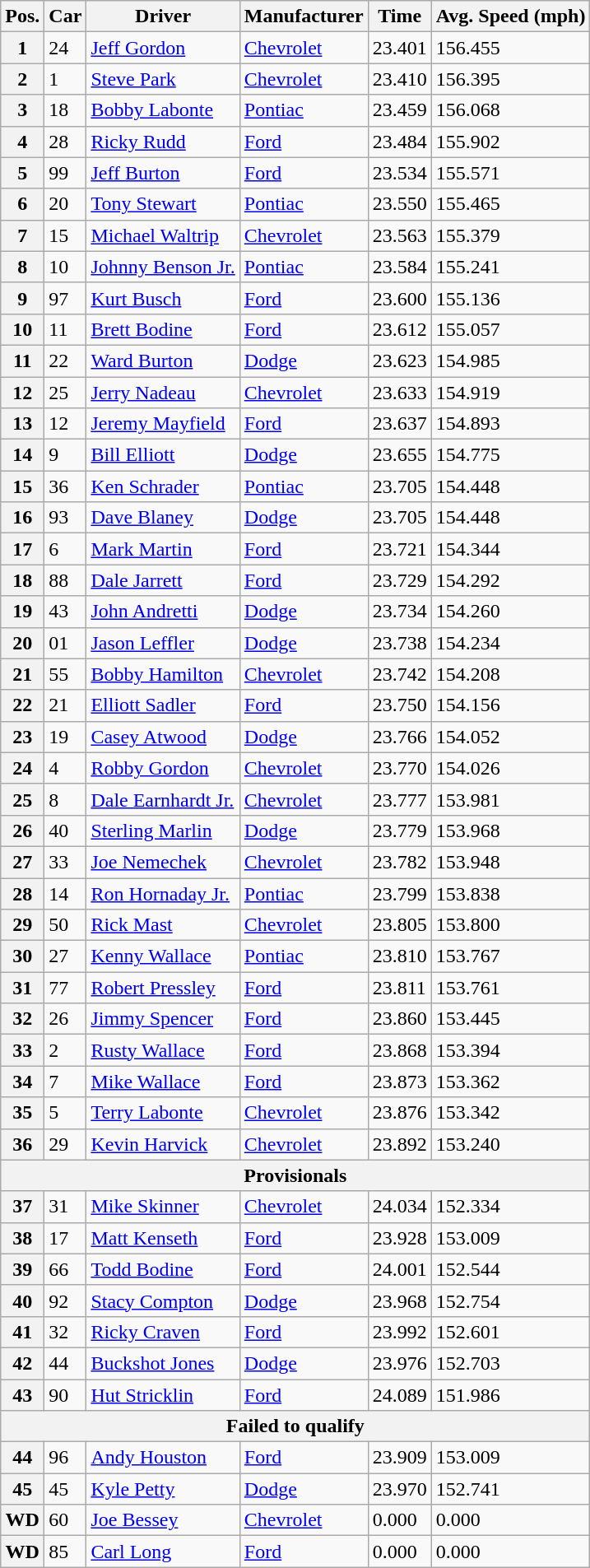<table class="wikitable">
<tr>
<th>Pos.</th>
<th>Car</th>
<th>Driver</th>
<th>Manufacturer</th>
<th>Time</th>
<th>Avg. Speed (mph)</th>
</tr>
<tr>
<th>1</th>
<td>24</td>
<td><a href='#'>Jeff Gordon</a></td>
<td><a href='#'>Chevrolet</a></td>
<td>23.401</td>
<td>156.455</td>
</tr>
<tr>
<th>2</th>
<td>1</td>
<td><a href='#'>Steve Park</a></td>
<td><a href='#'>Chevrolet</a></td>
<td>23.410</td>
<td>156.395</td>
</tr>
<tr>
<th>3</th>
<td>18</td>
<td><a href='#'>Bobby Labonte</a></td>
<td><a href='#'>Pontiac</a></td>
<td>23.459</td>
<td>156.068</td>
</tr>
<tr>
<th>4</th>
<td>28</td>
<td><a href='#'>Ricky Rudd</a></td>
<td><a href='#'>Ford</a></td>
<td>23.484</td>
<td>155.902</td>
</tr>
<tr>
<th>5</th>
<td>99</td>
<td><a href='#'>Jeff Burton</a></td>
<td><a href='#'>Ford</a></td>
<td>23.534</td>
<td>155.571</td>
</tr>
<tr>
<th>6</th>
<td>20</td>
<td><a href='#'>Tony Stewart</a></td>
<td><a href='#'>Pontiac</a></td>
<td>23.550</td>
<td>155.465</td>
</tr>
<tr>
<th>7</th>
<td>15</td>
<td><a href='#'>Michael Waltrip</a></td>
<td><a href='#'>Chevrolet</a></td>
<td>23.563</td>
<td>155.379</td>
</tr>
<tr>
<th>8</th>
<td>10</td>
<td><a href='#'>Johnny Benson Jr.</a></td>
<td><a href='#'>Pontiac</a></td>
<td>23.584</td>
<td>155.241</td>
</tr>
<tr>
<th>9</th>
<td>97</td>
<td><a href='#'>Kurt Busch</a></td>
<td><a href='#'>Ford</a></td>
<td>23.600</td>
<td>155.136</td>
</tr>
<tr>
<th>10</th>
<td>11</td>
<td><a href='#'>Brett Bodine</a></td>
<td><a href='#'>Ford</a></td>
<td>23.612</td>
<td>155.057</td>
</tr>
<tr>
<th>11</th>
<td>22</td>
<td><a href='#'>Ward Burton</a></td>
<td><a href='#'>Dodge</a></td>
<td>23.623</td>
<td>154.985</td>
</tr>
<tr>
<th>12</th>
<td>25</td>
<td><a href='#'>Jerry Nadeau</a></td>
<td><a href='#'>Chevrolet</a></td>
<td>23.633</td>
<td>154.919</td>
</tr>
<tr>
<th>13</th>
<td>12</td>
<td><a href='#'>Jeremy Mayfield</a></td>
<td><a href='#'>Ford</a></td>
<td>23.637</td>
<td>154.893</td>
</tr>
<tr>
<th>14</th>
<td>9</td>
<td><a href='#'>Bill Elliott</a></td>
<td><a href='#'>Dodge</a></td>
<td>23.655</td>
<td>154.775</td>
</tr>
<tr>
<th>15</th>
<td>36</td>
<td><a href='#'>Ken Schrader</a></td>
<td><a href='#'>Pontiac</a></td>
<td>23.705</td>
<td>154.448</td>
</tr>
<tr>
<th>16</th>
<td>93</td>
<td><a href='#'>Dave Blaney</a></td>
<td><a href='#'>Dodge</a></td>
<td>23.705</td>
<td>154.448</td>
</tr>
<tr>
<th>17</th>
<td>6</td>
<td><a href='#'>Mark Martin</a></td>
<td><a href='#'>Ford</a></td>
<td>23.721</td>
<td>154.344</td>
</tr>
<tr>
<th>18</th>
<td>88</td>
<td><a href='#'>Dale Jarrett</a></td>
<td><a href='#'>Ford</a></td>
<td>23.729</td>
<td>154.292</td>
</tr>
<tr>
<th>19</th>
<td>43</td>
<td><a href='#'>John Andretti</a></td>
<td><a href='#'>Dodge</a></td>
<td>23.734</td>
<td>154.260</td>
</tr>
<tr>
<th>20</th>
<td>01</td>
<td><a href='#'>Jason Leffler</a></td>
<td><a href='#'>Dodge</a></td>
<td>23.738</td>
<td>154.234</td>
</tr>
<tr>
<th>21</th>
<td>55</td>
<td><a href='#'>Bobby Hamilton</a></td>
<td><a href='#'>Chevrolet</a></td>
<td>23.742</td>
<td>154.208</td>
</tr>
<tr>
<th>22</th>
<td>21</td>
<td><a href='#'>Elliott Sadler</a></td>
<td><a href='#'>Ford</a></td>
<td>23.750</td>
<td>154.156</td>
</tr>
<tr>
<th>23</th>
<td>19</td>
<td><a href='#'>Casey Atwood</a></td>
<td><a href='#'>Dodge</a></td>
<td>23.766</td>
<td>154.052</td>
</tr>
<tr>
<th>24</th>
<td>4</td>
<td><a href='#'>Robby Gordon</a></td>
<td><a href='#'>Chevrolet</a></td>
<td>23.770</td>
<td>154.026</td>
</tr>
<tr>
<th>25</th>
<td>8</td>
<td><a href='#'>Dale Earnhardt Jr.</a></td>
<td><a href='#'>Chevrolet</a></td>
<td>23.777</td>
<td>153.981</td>
</tr>
<tr>
<th>26</th>
<td>40</td>
<td><a href='#'>Sterling Marlin</a></td>
<td><a href='#'>Dodge</a></td>
<td>23.779</td>
<td>153.968</td>
</tr>
<tr>
<th>27</th>
<td>33</td>
<td><a href='#'>Joe Nemechek</a></td>
<td><a href='#'>Chevrolet</a></td>
<td>23.782</td>
<td>153.948</td>
</tr>
<tr>
<th>28</th>
<td>14</td>
<td><a href='#'>Ron Hornaday Jr.</a></td>
<td><a href='#'>Pontiac</a></td>
<td>23.799</td>
<td>153.838</td>
</tr>
<tr>
<th>29</th>
<td>50</td>
<td><a href='#'>Rick Mast</a></td>
<td><a href='#'>Chevrolet</a></td>
<td>23.805</td>
<td>153.800</td>
</tr>
<tr>
<th>30</th>
<td>27</td>
<td><a href='#'>Kenny Wallace</a></td>
<td><a href='#'>Pontiac</a></td>
<td>23.810</td>
<td>153.767</td>
</tr>
<tr>
<th>31</th>
<td>77</td>
<td><a href='#'>Robert Pressley</a></td>
<td><a href='#'>Ford</a></td>
<td>23.811</td>
<td>153.761</td>
</tr>
<tr>
<th>32</th>
<td>26</td>
<td><a href='#'>Jimmy Spencer</a></td>
<td><a href='#'>Ford</a></td>
<td>23.860</td>
<td>153.445</td>
</tr>
<tr>
<th>33</th>
<td>2</td>
<td><a href='#'>Rusty Wallace</a></td>
<td><a href='#'>Ford</a></td>
<td>23.868</td>
<td>153.394</td>
</tr>
<tr>
<th>34</th>
<td>7</td>
<td><a href='#'>Mike Wallace</a></td>
<td><a href='#'>Ford</a></td>
<td>23.873</td>
<td>153.362</td>
</tr>
<tr>
<th>35</th>
<td>5</td>
<td><a href='#'>Terry Labonte</a></td>
<td><a href='#'>Chevrolet</a></td>
<td>23.876</td>
<td>153.342</td>
</tr>
<tr>
<th>36</th>
<td>29</td>
<td><a href='#'>Kevin Harvick</a></td>
<td><a href='#'>Chevrolet</a></td>
<td>23.892</td>
<td>153.240</td>
</tr>
<tr>
<th colspan="6">Provisionals</th>
</tr>
<tr>
<th>37</th>
<td>31</td>
<td><a href='#'>Mike Skinner</a></td>
<td><a href='#'>Chevrolet</a></td>
<td>24.034</td>
<td>152.334</td>
</tr>
<tr>
<th>38</th>
<td>17</td>
<td><a href='#'>Matt Kenseth</a></td>
<td><a href='#'>Ford</a></td>
<td>23.928</td>
<td>153.009</td>
</tr>
<tr>
<th>39</th>
<td>66</td>
<td><a href='#'>Todd Bodine</a></td>
<td><a href='#'>Ford</a></td>
<td>24.001</td>
<td>152.544</td>
</tr>
<tr>
<th>40</th>
<td>92</td>
<td><a href='#'>Stacy Compton</a></td>
<td><a href='#'>Dodge</a></td>
<td>23.968</td>
<td>152.754</td>
</tr>
<tr>
<th>41</th>
<td>32</td>
<td><a href='#'>Ricky Craven</a></td>
<td><a href='#'>Ford</a></td>
<td>23.992</td>
<td>152.601</td>
</tr>
<tr>
<th>42</th>
<td>44</td>
<td><a href='#'>Buckshot Jones</a></td>
<td><a href='#'>Dodge</a></td>
<td>23.976</td>
<td>152.703</td>
</tr>
<tr>
<th>43</th>
<td>90</td>
<td><a href='#'>Hut Stricklin</a></td>
<td><a href='#'>Ford</a></td>
<td>24.089</td>
<td>151.986</td>
</tr>
<tr>
<th colspan="6">Failed to qualify</th>
</tr>
<tr>
<th>44</th>
<td>96</td>
<td><a href='#'>Andy Houston</a></td>
<td><a href='#'>Ford</a></td>
<td>23.909</td>
<td>153.009</td>
</tr>
<tr>
<th>45</th>
<td>45</td>
<td><a href='#'>Kyle Petty</a></td>
<td><a href='#'>Dodge</a></td>
<td>23.970</td>
<td>152.741</td>
</tr>
<tr>
<th>WD</th>
<td>60</td>
<td><a href='#'>Joe Bessey</a></td>
<td><a href='#'>Chevrolet</a></td>
<td>0.000</td>
<td>0.000</td>
</tr>
<tr>
<th>WD</th>
<td>85</td>
<td><a href='#'>Carl Long</a></td>
<td><a href='#'>Ford</a></td>
<td>0.000</td>
<td>0.000</td>
</tr>
</table>
